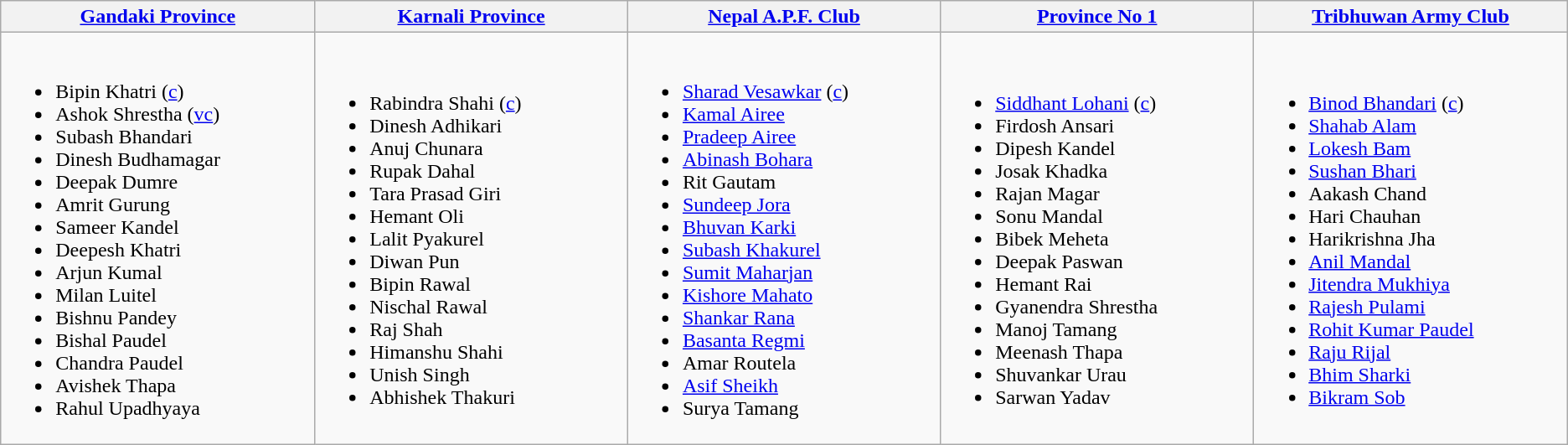<table class="wikitable">
<tr>
<th width="250px"><a href='#'> Gandaki Province</a></th>
<th width="250px"><a href='#'>Karnali Province</a></th>
<th width="250px"><a href='#'>Nepal A.P.F. Club</a></th>
<th width="250px"><a href='#'>Province No 1</a></th>
<th width="250px"><a href='#'>Tribhuwan Army Club</a></th>
</tr>
<tr>
<td><br><ul><li>Bipin Khatri (<a href='#'>c</a>)</li><li>Ashok Shrestha (<a href='#'>vc</a>)</li><li>Subash Bhandari</li><li>Dinesh Budhamagar</li><li>Deepak Dumre</li><li>Amrit Gurung</li><li>Sameer Kandel</li><li>Deepesh Khatri</li><li>Arjun Kumal</li><li>Milan Luitel</li><li>Bishnu Pandey</li><li>Bishal Paudel</li><li>Chandra Paudel</li><li>Avishek Thapa</li><li>Rahul Upadhyaya</li></ul></td>
<td><br><ul><li>Rabindra Shahi (<a href='#'>c</a>)</li><li>Dinesh Adhikari</li><li>Anuj Chunara</li><li>Rupak Dahal</li><li>Tara Prasad Giri</li><li>Hemant Oli</li><li>Lalit Pyakurel</li><li>Diwan Pun</li><li>Bipin Rawal</li><li>Nischal Rawal</li><li>Raj Shah</li><li>Himanshu Shahi</li><li>Unish Singh</li><li>Abhishek Thakuri</li></ul></td>
<td><br><ul><li><a href='#'>Sharad Vesawkar</a> (<a href='#'>c</a>)</li><li><a href='#'>Kamal Airee</a></li><li><a href='#'>Pradeep Airee</a></li><li><a href='#'>Abinash Bohara</a></li><li>Rit Gautam</li><li><a href='#'>Sundeep Jora</a></li><li><a href='#'>Bhuvan Karki</a></li><li><a href='#'>Subash Khakurel</a></li><li><a href='#'>Sumit Maharjan</a></li><li><a href='#'>Kishore Mahato</a></li><li><a href='#'>Shankar Rana</a></li><li><a href='#'>Basanta Regmi</a></li><li>Amar Routela</li><li><a href='#'>Asif Sheikh</a></li><li>Surya Tamang</li></ul></td>
<td><br><ul><li><a href='#'>Siddhant Lohani</a> (<a href='#'>c</a>)</li><li>Firdosh Ansari</li><li>Dipesh Kandel</li><li>Josak Khadka</li><li>Rajan Magar</li><li>Sonu Mandal</li><li>Bibek Meheta</li><li>Deepak Paswan</li><li>Hemant Rai</li><li>Gyanendra Shrestha</li><li>Manoj Tamang</li><li>Meenash Thapa</li><li>Shuvankar Urau</li><li>Sarwan Yadav</li></ul></td>
<td><br><ul><li><a href='#'>Binod Bhandari</a> (<a href='#'>c</a>)</li><li><a href='#'>Shahab Alam</a></li><li><a href='#'>Lokesh Bam</a></li><li><a href='#'>Sushan Bhari</a></li><li>Aakash Chand</li><li>Hari Chauhan</li><li>Harikrishna Jha</li><li><a href='#'>Anil Mandal</a></li><li><a href='#'>Jitendra Mukhiya</a></li><li><a href='#'>Rajesh Pulami</a></li><li><a href='#'>Rohit Kumar Paudel</a></li><li><a href='#'>Raju Rijal</a></li><li><a href='#'>Bhim Sharki</a></li><li><a href='#'>Bikram Sob</a></li></ul></td>
</tr>
</table>
